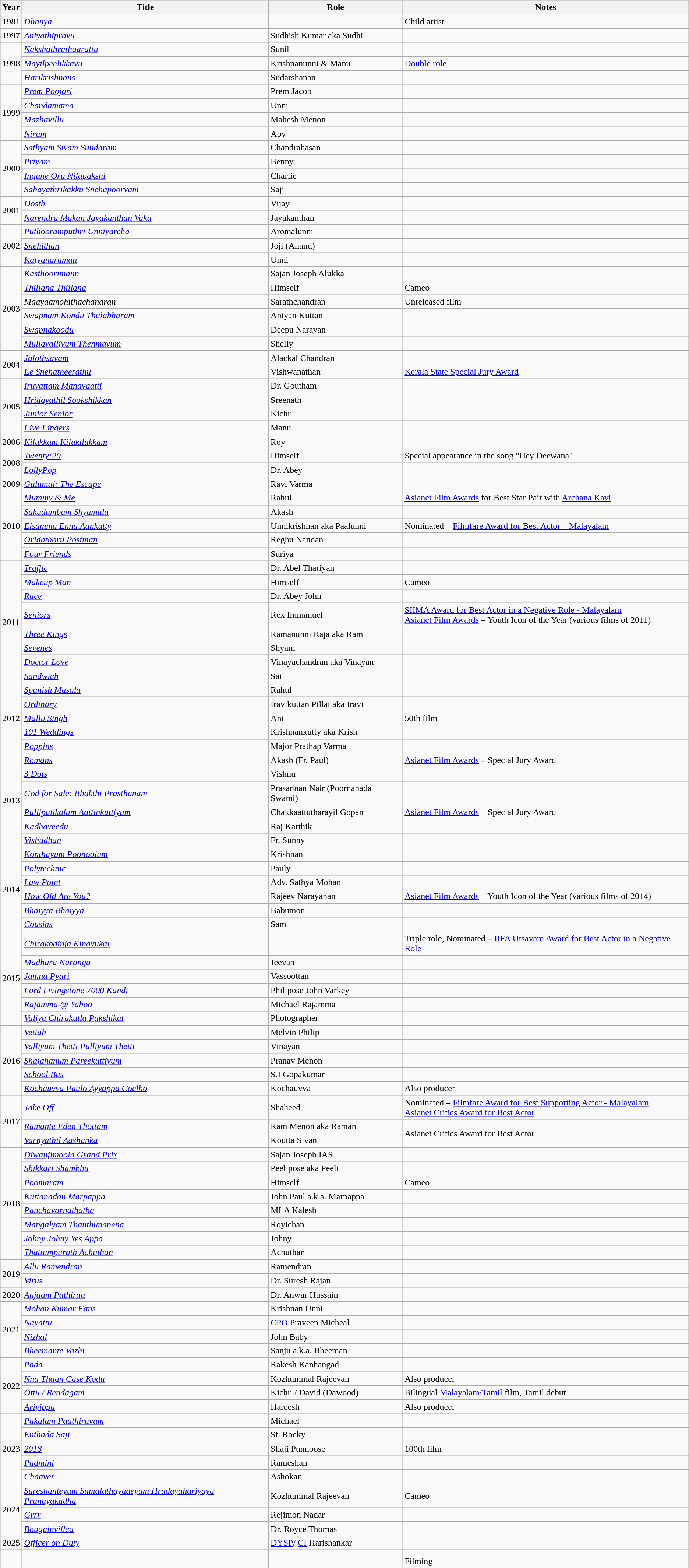<table class="wikitable sortable">
<tr>
<th scope="col">Year</th>
<th scope="col">Title</th>
<th scope="col">Role</th>
<th scope="col" class="unsortable">Notes</th>
</tr>
<tr>
<td>1981</td>
<td><em><a href='#'>Dhanya</a></em></td>
<td></td>
<td>Child artist</td>
</tr>
<tr>
<td>1997</td>
<td><em><a href='#'>Aniyathipravu</a></em></td>
<td>Sudhish Kumar aka Sudhi</td>
<td></td>
</tr>
<tr>
<td rowspan="3">1998</td>
<td><em><a href='#'>Nakshathrathaarattu</a></em></td>
<td>Sunil</td>
<td></td>
</tr>
<tr>
<td><em><a href='#'>Mayilpeelikkavu</a></em></td>
<td>Krishnanunni & Manu</td>
<td><a href='#'>Double role</a></td>
</tr>
<tr>
<td><em><a href='#'>Harikrishnans</a></em></td>
<td>Sudarshanan</td>
<td></td>
</tr>
<tr>
<td rowspan="4">1999</td>
<td><em><a href='#'>Prem Poojari</a></em></td>
<td>Prem Jacob</td>
<td></td>
</tr>
<tr>
<td><em><a href='#'>Chandamama</a></em></td>
<td>Unni</td>
<td></td>
</tr>
<tr>
<td><em><a href='#'>Mazhavillu</a></em></td>
<td>Mahesh Menon</td>
<td></td>
</tr>
<tr>
<td><em><a href='#'>Niram</a></em></td>
<td>Aby</td>
<td></td>
</tr>
<tr>
<td rowspan="4">2000</td>
<td><em><a href='#'>Sathyam Sivam Sundaram</a></em></td>
<td>Chandrahasan</td>
<td></td>
</tr>
<tr>
<td><em><a href='#'>Priyam</a></em></td>
<td>Benny</td>
<td></td>
</tr>
<tr>
<td><em><a href='#'>Ingane Oru Nilapakshi</a></em></td>
<td>Charlie</td>
<td></td>
</tr>
<tr>
<td><em><a href='#'>Sahayathrikakku Snehapoorvam</a></em></td>
<td>Saji</td>
<td></td>
</tr>
<tr>
<td rowspan="2">2001</td>
<td><em><a href='#'>Dosth</a></em></td>
<td>Vijay</td>
<td></td>
</tr>
<tr>
<td><em><a href='#'>Narendra Makan Jayakanthan Vaka</a></em></td>
<td>Jayakanthan</td>
<td></td>
</tr>
<tr>
<td rowspan="3">2002</td>
<td><em><a href='#'>Puthooramputhri Unniyarcha</a> </em></td>
<td>Aromalunni</td>
<td></td>
</tr>
<tr>
<td><em><a href='#'>Snehithan</a></em></td>
<td>Joji  (Anand)</td>
<td></td>
</tr>
<tr>
<td><em><a href='#'>Kalyanaraman</a></em></td>
<td>Unni</td>
<td></td>
</tr>
<tr>
<td rowspan="6">2003</td>
<td><em><a href='#'>Kasthoorimann</a></em></td>
<td>Sajan Joseph Alukka</td>
<td></td>
</tr>
<tr>
<td><em><a href='#'>Thillana Thillana</a></em></td>
<td>Himself</td>
<td>Cameo</td>
</tr>
<tr>
<td><em>Maayaamohithachandran</em></td>
<td>Sarathchandran</td>
<td>Unreleased film</td>
</tr>
<tr>
<td><em><a href='#'>Swapnam Kondu Thulabharam</a></em></td>
<td>Aniyan Kuttan</td>
<td></td>
</tr>
<tr>
<td><em><a href='#'>Swapnakoodu</a></em></td>
<td>Deepu Narayan</td>
<td></td>
</tr>
<tr>
<td><em><a href='#'>Mullavalliyum Thenmavum</a></em></td>
<td>Shelly</td>
<td></td>
</tr>
<tr>
<td rowspan="2">2004</td>
<td><em><a href='#'>Jalothsavam</a></em></td>
<td>Alackal Chandran</td>
<td></td>
</tr>
<tr>
<td><em><a href='#'>Ee Snehatheerathu</a></em></td>
<td>Vishwanathan</td>
<td><a href='#'>Kerala State Special Jury Award</a></td>
</tr>
<tr>
<td rowspan="4">2005</td>
<td><em><a href='#'>Iruvattam Manavaatti</a></em></td>
<td>Dr. Goutham</td>
<td></td>
</tr>
<tr>
<td><em><a href='#'>Hridayathil Sookshikkan</a></em></td>
<td>Sreenath</td>
<td></td>
</tr>
<tr>
<td><em><a href='#'>Junior Senior</a></em></td>
<td>Kichu</td>
<td></td>
</tr>
<tr>
<td><em><a href='#'>Five Fingers</a></em></td>
<td>Manu</td>
<td></td>
</tr>
<tr>
<td>2006</td>
<td><em><a href='#'>Kilukkam Kilukilukkam</a></em></td>
<td>Roy</td>
<td></td>
</tr>
<tr>
<td rowspan="2">2008</td>
<td><em><a href='#'>Twenty:20</a></em></td>
<td>Himself</td>
<td>Special appearance in the song "Hey Deewana"</td>
</tr>
<tr>
<td><em><a href='#'>LollyPop</a></em></td>
<td>Dr. Abey</td>
<td></td>
</tr>
<tr>
<td>2009</td>
<td><em><a href='#'>Gulumal: The Escape</a></em></td>
<td>Ravi Varma</td>
<td></td>
</tr>
<tr>
<td rowspan="5">2010</td>
<td><em><a href='#'>Mummy & Me</a></em></td>
<td>Rahul</td>
<td><a href='#'>Asianet Film Awards</a> for Best Star Pair with <a href='#'>Archana Kavi</a></td>
</tr>
<tr>
<td><em><a href='#'>Sakudumbam Shyamala</a></em></td>
<td>Akash</td>
<td></td>
</tr>
<tr>
<td><em><a href='#'>Elsamma Enna Aankutty</a></em></td>
<td>Unnikrishnan aka Paalunni</td>
<td>Nominated – <a href='#'>Filmfare Award for Best Actor – Malayalam</a></td>
</tr>
<tr>
<td><em><a href='#'>Oridathoru Postman</a></em></td>
<td>Reghu Nandan</td>
<td></td>
</tr>
<tr>
<td><em><a href='#'>Four Friends</a></em></td>
<td>Suriya</td>
<td></td>
</tr>
<tr>
<td rowspan="8">2011</td>
<td><em><a href='#'>Traffic</a></em></td>
<td>Dr. Abel Thariyan</td>
<td></td>
</tr>
<tr>
<td><em><a href='#'>Makeup Man</a></em></td>
<td>Himself</td>
<td>Cameo</td>
</tr>
<tr>
<td><em><a href='#'>Race</a></em></td>
<td>Dr. Abey John</td>
<td></td>
</tr>
<tr>
<td><em><a href='#'>Seniors</a></em></td>
<td>Rex Immanuel</td>
<td><a href='#'>SIIMA Award for Best Actor in a Negative Role - Malayalam</a> <br><a href='#'>Asianet Film Awards</a> – Youth Icon of the Year (various films of 2011)</td>
</tr>
<tr>
<td><em><a href='#'>Three Kings</a></em></td>
<td>Ramanunni Raja aka Ram</td>
<td></td>
</tr>
<tr>
<td><em><a href='#'>Sevenes</a></em></td>
<td>Shyam</td>
<td></td>
</tr>
<tr>
<td><em><a href='#'>Doctor Love</a></em></td>
<td>Vinayachandran aka Vinayan</td>
<td></td>
</tr>
<tr>
<td><em><a href='#'>Sandwich</a></em></td>
<td>Sai</td>
<td></td>
</tr>
<tr>
<td rowspan="5">2012</td>
<td><em><a href='#'>Spanish Masala</a></em></td>
<td>Rahul</td>
<td></td>
</tr>
<tr>
<td><em><a href='#'>Ordinary</a></em></td>
<td>Iravikuttan Pillai aka Iravi</td>
<td></td>
</tr>
<tr>
<td><em><a href='#'>Mallu Singh</a></em></td>
<td>Ani</td>
<td>50th film</td>
</tr>
<tr>
<td><em><a href='#'>101 Weddings</a></em></td>
<td>Krishnankutty aka Krish</td>
<td></td>
</tr>
<tr>
<td><em><a href='#'>Poppins</a></em></td>
<td>Major Prathap Varma</td>
<td></td>
</tr>
<tr>
<td rowspan="6">2013</td>
<td><em><a href='#'>Romans</a></em></td>
<td>Akash  (Fr. Paul)</td>
<td><a href='#'>Asianet Film Awards</a> – Special Jury Award</td>
</tr>
<tr>
<td><em><a href='#'>3 Dots</a></em></td>
<td>Vishnu</td>
<td></td>
</tr>
<tr>
<td><em><a href='#'>God for Sale: Bhakthi Prasthanam</a></em></td>
<td>Prasannan Nair (Poornanada Swami)</td>
<td></td>
</tr>
<tr>
<td><em><a href='#'>Pullipulikalum Aattinkuttiyum</a></em></td>
<td>Chakkaattutharayil Gopan</td>
<td><a href='#'>Asianet Film Awards</a> – Special Jury Award</td>
</tr>
<tr>
<td><em><a href='#'>Kadhaveedu</a></em></td>
<td>Raj Karthik</td>
<td></td>
</tr>
<tr>
<td><em><a href='#'>Vishudhan</a></em></td>
<td>Fr. Sunny</td>
<td></td>
</tr>
<tr>
<td rowspan="6">2014</td>
<td><em><a href='#'>Konthayum Poonoolum</a></em></td>
<td>Krishnan</td>
<td></td>
</tr>
<tr>
<td><em><a href='#'>Polytechnic</a></em></td>
<td>Pauly</td>
<td></td>
</tr>
<tr>
<td><em><a href='#'>Law Point</a></em></td>
<td>Adv. Sathya Mohan</td>
<td></td>
</tr>
<tr>
<td><em><a href='#'>How Old Are You?</a></em></td>
<td>Rajeev Narayanan</td>
<td><a href='#'>Asianet Film Awards</a> – Youth Icon of the Year (various films of 2014)</td>
</tr>
<tr>
<td><em><a href='#'>Bhaiyya Bhaiyya</a></em></td>
<td>Babumon</td>
<td></td>
</tr>
<tr>
<td><em><a href='#'>Cousins</a></em></td>
<td>Sam</td>
<td></td>
</tr>
<tr>
<td rowspan="6">2015</td>
<td><em><a href='#'>Chirakodinja Kinavukal</a></em></td>
<td></td>
<td>Triple role, Nominated – <a href='#'>IIFA Utsavam Award for Best Actor in a Negative Role</a></td>
</tr>
<tr>
<td><em><a href='#'>Madhura Naranga</a></em></td>
<td>Jeevan</td>
<td></td>
</tr>
<tr>
<td><em><a href='#'>Jamna Pyari</a></em></td>
<td>Vassoottan</td>
<td></td>
</tr>
<tr>
<td><em><a href='#'>Lord Livingstone 7000 Kandi</a></em></td>
<td>Philipose John Varkey</td>
<td></td>
</tr>
<tr>
<td><em><a href='#'>Rajamma @ Yahoo</a></em></td>
<td>Michael Rajamma</td>
<td></td>
</tr>
<tr>
<td><em><a href='#'>Valiya Chirakulla Pakshikal</a></em></td>
<td>Photographer</td>
<td></td>
</tr>
<tr>
<td rowspan="5">2016</td>
<td><em><a href='#'>Vettah</a></em></td>
<td>Melvin Philip</td>
<td></td>
</tr>
<tr>
<td><em><a href='#'>Valliyum Thetti Pulliyum Thetti</a></em></td>
<td>Vinayan</td>
<td></td>
</tr>
<tr>
<td><em><a href='#'>Shajahanum Pareekuttiyum</a></em></td>
<td>Pranav Menon</td>
<td></td>
</tr>
<tr>
<td><em><a href='#'>School Bus</a></em></td>
<td>S.I Gopakumar</td>
<td></td>
</tr>
<tr>
<td><em><a href='#'>Kochauvva Paulo Ayyappa Coelho</a></em></td>
<td>Kochauvva</td>
<td>Also producer</td>
</tr>
<tr>
<td rowspan="3">2017</td>
<td><em><a href='#'>Take Off</a></em></td>
<td>Shaheed</td>
<td>Nominated – <a href='#'>Filmfare Award for Best Supporting Actor - Malayalam</a> <br><a href='#'>Asianet Critics Award for Best Actor</a></td>
</tr>
<tr>
<td><em><a href='#'>Ramante Eden Thottam</a></em></td>
<td>Ram Menon aka Raman</td>
<td rowspan="2">Asianet Critics Award for Best Actor</td>
</tr>
<tr>
<td><em><a href='#'>Varnyathil Aashanka</a></em></td>
<td>Koutta Sivan</td>
</tr>
<tr>
<td rowspan="8">2018</td>
<td><em><a href='#'>Diwanjimoola Grand Prix</a></em></td>
<td>Sajan Joseph IAS</td>
<td></td>
</tr>
<tr>
<td><em><a href='#'>Shikkari Shambhu</a></em></td>
<td>Peelipose aka Peeli</td>
<td></td>
</tr>
<tr>
<td><em><a href='#'>Poomaram</a></em></td>
<td>Himself</td>
<td>Cameo</td>
</tr>
<tr>
<td><em><a href='#'>Kuttanadan Marpappa</a></em></td>
<td>John Paul a.k.a. Marpappa</td>
<td></td>
</tr>
<tr>
<td><em><a href='#'>Panchavarnathatha</a></em></td>
<td>MLA Kalesh</td>
<td></td>
</tr>
<tr>
<td><em><a href='#'>Mangalyam Thanthunanena</a></em></td>
<td>Royichan</td>
<td></td>
</tr>
<tr>
<td><em><a href='#'>Johny Johny Yes Appa</a></em></td>
<td>Johny</td>
<td></td>
</tr>
<tr>
<td><em><a href='#'>Thattumpurath Achuthan</a></em></td>
<td>Achuthan</td>
<td></td>
</tr>
<tr>
<td rowspan="2">2019</td>
<td><em><a href='#'>Allu Ramendran</a></em></td>
<td>Ramendran</td>
<td></td>
</tr>
<tr>
<td><em><a href='#'>Virus</a></em></td>
<td>Dr. Suresh Rajan</td>
<td></td>
</tr>
<tr>
<td rowspan="1">2020</td>
<td><em><a href='#'>Anjaam Pathiraa</a></em></td>
<td>Dr. Anwar Hussain</td>
<td></td>
</tr>
<tr>
<td rowspan="4">2021</td>
<td><em><a href='#'>Mohan Kumar Fans</a></em></td>
<td>Krishnan Unni</td>
<td></td>
</tr>
<tr>
<td><em><a href='#'>Nayattu</a></em></td>
<td><a href='#'>CPO</a> Praveen Micheal</td>
<td></td>
</tr>
<tr>
<td><em><a href='#'>Nizhal</a></em></td>
<td>John Baby</td>
<td></td>
</tr>
<tr>
<td><em><a href='#'>Bheemante Vazhi</a></em></td>
<td>Sanju a.k.a. Bheeman</td>
<td></td>
</tr>
<tr>
<td rowspan="4">2022</td>
<td><em><a href='#'>Pada</a></em></td>
<td>Rakesh Kanhangad</td>
<td></td>
</tr>
<tr>
<td><em><a href='#'>Nna Thaan Case Kodu</a></em></td>
<td>Kozhummal Rajeevan</td>
<td>Also producer</td>
</tr>
<tr>
<td><em><a href='#'>Ottu /</a></em> <em><a href='#'>Rendagam</a></em></td>
<td>Kichu / David (Dawood)</td>
<td>Bilingual <a href='#'>Malayalam</a>/<a href='#'>Tamil</a> film, Tamil debut</td>
</tr>
<tr>
<td><em><a href='#'>Ariyippu</a></em></td>
<td>Hareesh</td>
<td>Also producer</td>
</tr>
<tr>
<td rowspan=5>2023</td>
<td><em><a href='#'>Pakalum Paathiravum</a></em></td>
<td>Michael</td>
<td></td>
</tr>
<tr>
<td><em><a href='#'>Enthada Saji</a></em></td>
<td>St. Rocky</td>
<td></td>
</tr>
<tr>
<td><em><a href='#'>2018</a></em></td>
<td>Shaji Punnoose</td>
<td>100th film</td>
</tr>
<tr>
<td><em><a href='#'>Padmini</a></em></td>
<td>Rameshan</td>
<td></td>
</tr>
<tr>
<td><em><a href='#'>Chaaver</a></em></td>
<td>Ashokan</td>
<td></td>
</tr>
<tr>
<td rowspan=3>2024</td>
<td><em><a href='#'>Sureshanteyum Sumalathayudeyum Hrudayahariyaya Pranayakadha</a></em></td>
<td>Kozhummal Rajeevan</td>
<td>Cameo</td>
</tr>
<tr>
<td><em><a href='#'>Grrr</a></em></td>
<td>Rejimon Nadar</td>
<td></td>
</tr>
<tr>
<td><em><a href='#'>Bougainvillea</a></em></td>
<td>Dr. Royce Thomas</td>
<td></td>
</tr>
<tr>
<td>2025</td>
<td><em><a href='#'>Officer on Duty</a></em></td>
<td><a href='#'>DYSP</a>/ <a href='#'>CI</a> Harishankar</td>
<td></td>
</tr>
<tr>
<td></td>
<td></td>
<td></td>
<td></td>
</tr>
<tr>
<td></td>
<td></td>
<td></td>
<td>Filming</td>
</tr>
</table>
